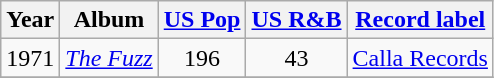<table class="wikitable" style=text-align:center;>
<tr>
<th>Year</th>
<th>Album</th>
<th><a href='#'>US Pop</a></th>
<th><a href='#'>US R&B</a></th>
<th><a href='#'>Record label</a></th>
</tr>
<tr>
<td>1971</td>
<td align=left><em><a href='#'>The Fuzz</a></em></td>
<td>196</td>
<td>43</td>
<td rowspan="1"><a href='#'>Calla Records</a></td>
</tr>
<tr>
</tr>
</table>
